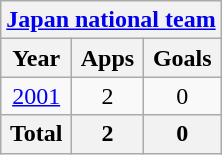<table class="wikitable" style="text-align:center">
<tr>
<th colspan=3><a href='#'>Japan national team</a></th>
</tr>
<tr>
<th>Year</th>
<th>Apps</th>
<th>Goals</th>
</tr>
<tr>
<td><a href='#'>2001</a></td>
<td>2</td>
<td>0</td>
</tr>
<tr>
<th>Total</th>
<th>2</th>
<th>0</th>
</tr>
</table>
